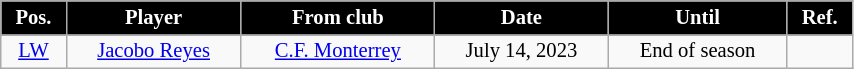<table class="wikitable" style="text-align:center; font-size:86%; width:45%;">
<tr>
<th style="background:#000; color:white; text-align:center;">Pos.</th>
<th style="background:#000; color:white; text-align:center;">Player</th>
<th style="background:#000; color:white; text-align:center;">From club</th>
<th style="background:#000; color:white; text-align:center;">Date</th>
<th style="background:#000; color:white; text-align:center;">Until</th>
<th style="background:#000; color:white; text-align:center;">Ref.</th>
</tr>
<tr>
<td><a href='#'>LW</a></td>
<td> <a href='#'>Jacobo Reyes</a></td>
<td> <a href='#'>C.F. Monterrey</a></td>
<td>July 14, 2023</td>
<td>End of season</td>
<td></td>
</tr>
</table>
